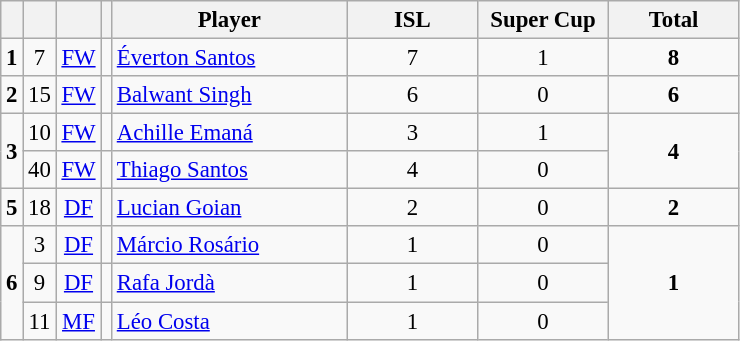<table class="wikitable" style="font-size: 95%; text-align: center;">
<tr>
<th rowspan="1" !width=15></th>
<th rowspan="1" !width=15></th>
<th rowspan="1" !width=15></th>
<th rowspan="1" !width=15></th>
<th width=150>Player</th>
<th width=80>ISL</th>
<th width=80>Super Cup</th>
<th width=80>Total</th>
</tr>
<tr>
<td><strong>1</strong></td>
<td>7</td>
<td><a href='#'>FW</a></td>
<td></td>
<td align=left><a href='#'>Éverton Santos</a></td>
<td>7</td>
<td>1</td>
<td><strong>8</strong></td>
</tr>
<tr>
<td><strong>2</strong></td>
<td>15</td>
<td><a href='#'>FW</a></td>
<td></td>
<td align=left><a href='#'>Balwant Singh</a></td>
<td>6</td>
<td>0</td>
<td><strong>6</strong></td>
</tr>
<tr>
<td rowspan=2><strong>3</strong></td>
<td>10</td>
<td><a href='#'>FW</a></td>
<td></td>
<td align=left><a href='#'>Achille Emaná</a></td>
<td>3</td>
<td>1</td>
<td rowspan=2><strong>4</strong></td>
</tr>
<tr>
<td>40</td>
<td><a href='#'>FW</a></td>
<td></td>
<td align=left><a href='#'>Thiago Santos</a></td>
<td>4</td>
<td>0</td>
</tr>
<tr>
<td><strong>5</strong></td>
<td>18</td>
<td><a href='#'>DF</a></td>
<td></td>
<td align=left><a href='#'>Lucian Goian</a></td>
<td>2</td>
<td>0</td>
<td><strong>2</strong></td>
</tr>
<tr>
<td rowspan=3><strong>6</strong></td>
<td>3</td>
<td><a href='#'>DF</a></td>
<td></td>
<td align=left><a href='#'>Márcio Rosário</a></td>
<td>1</td>
<td>0</td>
<td rowspan=3><strong>1</strong></td>
</tr>
<tr>
<td>9</td>
<td><a href='#'>DF</a></td>
<td></td>
<td align=left><a href='#'>Rafa Jordà</a></td>
<td>1</td>
<td>0</td>
</tr>
<tr>
<td>11</td>
<td><a href='#'>MF</a></td>
<td></td>
<td align=left><a href='#'>Léo Costa</a></td>
<td>1</td>
<td>0</td>
</tr>
</table>
